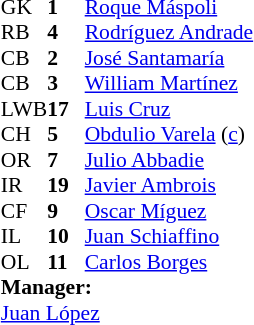<table style="font-size:90%; margin:0.2em auto;" cellspacing="0" cellpadding="0">
<tr>
<th width="25"></th>
<th width="25"></th>
<td></td>
</tr>
<tr>
<td>GK</td>
<td><strong>1</strong></td>
<td><a href='#'>Roque Máspoli</a></td>
</tr>
<tr>
<td>RB</td>
<td><strong>4</strong></td>
<td><a href='#'>Rodríguez Andrade</a></td>
</tr>
<tr>
<td>CB</td>
<td><strong>2</strong></td>
<td><a href='#'>José Santamaría</a></td>
</tr>
<tr>
<td>CB</td>
<td><strong>3</strong></td>
<td><a href='#'>William Martínez</a></td>
</tr>
<tr>
<td>LWB</td>
<td><strong>17</strong></td>
<td><a href='#'>Luis Cruz</a></td>
</tr>
<tr>
<td>CH</td>
<td><strong>5</strong></td>
<td><a href='#'>Obdulio Varela</a> (<a href='#'>c</a>)</td>
</tr>
<tr>
<td>OR</td>
<td><strong>7</strong></td>
<td><a href='#'>Julio Abbadie</a></td>
</tr>
<tr>
<td>IR</td>
<td><strong>19</strong></td>
<td><a href='#'>Javier Ambrois</a></td>
</tr>
<tr>
<td>CF</td>
<td><strong>9</strong></td>
<td><a href='#'>Oscar Míguez</a></td>
</tr>
<tr>
<td>IL</td>
<td><strong>10</strong></td>
<td><a href='#'>Juan Schiaffino</a></td>
</tr>
<tr>
<td>OL</td>
<td><strong>11</strong></td>
<td><a href='#'>Carlos Borges</a></td>
</tr>
<tr>
<td colspan=3><strong>Manager:</strong></td>
</tr>
<tr>
<td colspan=4> <a href='#'>Juan López</a></td>
</tr>
</table>
